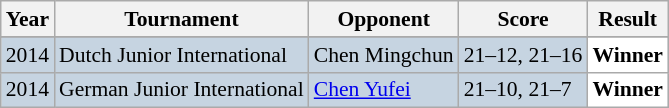<table class="sortable wikitable" style="font-size: 90%;">
<tr>
<th>Year</th>
<th>Tournament</th>
<th>Opponent</th>
<th>Score</th>
<th>Result</th>
</tr>
<tr>
</tr>
<tr style="background:#C6D4E1">
<td align="center">2014</td>
<td align="left">Dutch Junior International</td>
<td align="left"> Chen Mingchun</td>
<td align="left">21–12, 21–16</td>
<td style="text-align:left; background:white"> <strong>Winner</strong></td>
</tr>
<tr style="background:#C6D4E1">
<td align="center">2014</td>
<td align="left">German Junior International</td>
<td align="left"> <a href='#'>Chen Yufei</a></td>
<td align="left">21–10, 21–7</td>
<td style="text-align:left; background:white"> <strong>Winner</strong></td>
</tr>
</table>
